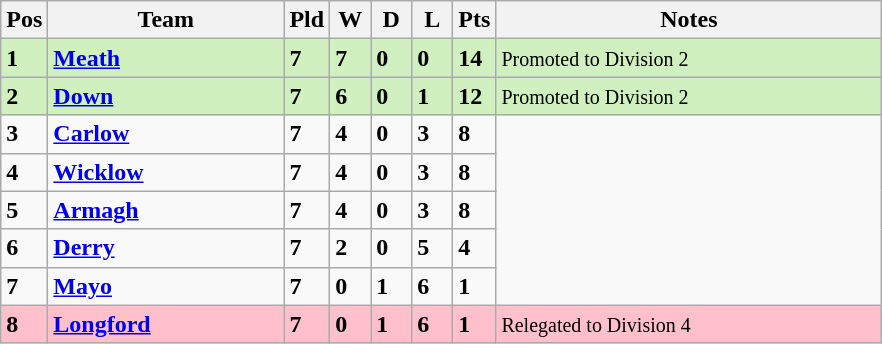<table class="wikitable" style="text-align: centre;">
<tr>
<th width=20>Pos</th>
<th width=150>Team</th>
<th width=20>Pld</th>
<th width=20>W</th>
<th width=20>D</th>
<th width=20>L</th>
<th width=20>Pts</th>
<th width=250>Notes</th>
</tr>
<tr style="background:#D0F0C0;">
<td><strong>1</strong></td>
<td align=left><strong> <a href='#'>Meath</a> </strong></td>
<td><strong>7</strong></td>
<td><strong>7</strong></td>
<td><strong>0</strong></td>
<td><strong>0</strong></td>
<td><strong>14</strong></td>
<td><small> Promoted to Division 2</small></td>
</tr>
<tr style="background:#D0F0C0;">
<td><strong>2</strong></td>
<td align=left><strong> <a href='#'>Down</a> </strong></td>
<td><strong>7</strong></td>
<td><strong>6</strong></td>
<td><strong>0</strong></td>
<td><strong>1</strong></td>
<td><strong>12</strong></td>
<td><small> Promoted to Division 2</small></td>
</tr>
<tr>
<td><strong>3</strong></td>
<td align=left><strong> <a href='#'>Carlow</a> </strong></td>
<td><strong>7</strong></td>
<td><strong>4</strong></td>
<td><strong>0</strong></td>
<td><strong>3</strong></td>
<td><strong>8</strong></td>
</tr>
<tr>
<td><strong>4</strong></td>
<td align=left><strong> <a href='#'>Wicklow</a> </strong></td>
<td><strong>7</strong></td>
<td><strong>4</strong></td>
<td><strong>0</strong></td>
<td><strong>3</strong></td>
<td><strong>8</strong></td>
</tr>
<tr>
<td><strong>5</strong></td>
<td align=left><strong> <a href='#'>Armagh</a> </strong></td>
<td><strong>7</strong></td>
<td><strong>4</strong></td>
<td><strong>0</strong></td>
<td><strong>3</strong></td>
<td><strong>8</strong></td>
</tr>
<tr>
<td><strong>6</strong></td>
<td align=left><strong> <a href='#'>Derry</a> </strong></td>
<td><strong>7</strong></td>
<td><strong>2</strong></td>
<td><strong>0</strong></td>
<td><strong>5</strong></td>
<td><strong>4</strong></td>
</tr>
<tr>
<td><strong>7</strong></td>
<td align=left><strong> <a href='#'>Mayo</a></strong></td>
<td><strong>7</strong></td>
<td><strong>0</strong></td>
<td><strong>1</strong></td>
<td><strong>6</strong></td>
<td><strong>1</strong></td>
</tr>
<tr style="background:pink;">
<td><strong>8</strong></td>
<td align=left><strong> <a href='#'>Longford</a></strong></td>
<td><strong>7</strong></td>
<td><strong>0</strong></td>
<td><strong>1</strong></td>
<td><strong>6</strong></td>
<td><strong>1</strong></td>
<td><small> Relegated to Division 4</small></td>
</tr>
</table>
